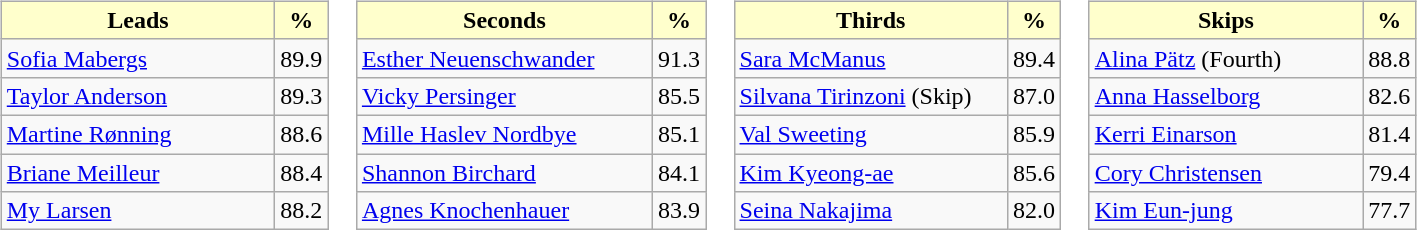<table style="display: flex; flex-wrap: wrap;">
<tr>
<td valign=top style="display: inline-block;"><br><table class="wikitable">
<tr>
<th style="background:#ffc; width:175px;">Leads</th>
<th style="background:#ffc;">%</th>
</tr>
<tr>
<td> <a href='#'>Sofia Mabergs</a></td>
<td>89.9</td>
</tr>
<tr>
<td> <a href='#'>Taylor Anderson</a></td>
<td>89.3</td>
</tr>
<tr>
<td> <a href='#'>Martine Rønning</a></td>
<td>88.6</td>
</tr>
<tr>
<td> <a href='#'>Briane Meilleur</a></td>
<td>88.4</td>
</tr>
<tr>
<td> <a href='#'>My Larsen</a></td>
<td>88.2</td>
</tr>
</table>
</td>
<td valign=top style="display: inline-block;"><br><table class="wikitable">
<tr>
<th style="background:#ffc; width:190px;">Seconds</th>
<th style="background:#ffc;">%</th>
</tr>
<tr>
<td> <a href='#'>Esther Neuenschwander</a></td>
<td>91.3</td>
</tr>
<tr>
<td> <a href='#'>Vicky Persinger</a></td>
<td>85.5</td>
</tr>
<tr>
<td> <a href='#'>Mille Haslev Nordbye</a></td>
<td>85.1</td>
</tr>
<tr>
<td> <a href='#'>Shannon Birchard</a></td>
<td>84.1</td>
</tr>
<tr>
<td> <a href='#'>Agnes Knochenhauer</a></td>
<td>83.9</td>
</tr>
</table>
</td>
<td valign=top style="display: inline-block;"><br><table class="wikitable">
<tr>
<th style="background:#ffc; width:175px;">Thirds</th>
<th style="background:#ffc;">%</th>
</tr>
<tr>
<td> <a href='#'>Sara McManus</a></td>
<td>89.4</td>
</tr>
<tr>
<td> <a href='#'>Silvana Tirinzoni</a> (Skip)</td>
<td>87.0</td>
</tr>
<tr>
<td> <a href='#'>Val Sweeting</a></td>
<td>85.9</td>
</tr>
<tr>
<td> <a href='#'>Kim Kyeong-ae</a></td>
<td>85.6</td>
</tr>
<tr>
<td> <a href='#'>Seina Nakajima</a></td>
<td>82.0</td>
</tr>
</table>
</td>
<td valign=top style="display: inline-block;"><br><table class="wikitable">
<tr>
<th style="background:#ffc; width:175px;">Skips</th>
<th style="background:#ffc;">%</th>
</tr>
<tr>
<td> <a href='#'>Alina Pätz</a> (Fourth)</td>
<td>88.8</td>
</tr>
<tr>
<td> <a href='#'>Anna Hasselborg</a></td>
<td>82.6</td>
</tr>
<tr>
<td> <a href='#'>Kerri Einarson</a></td>
<td>81.4</td>
</tr>
<tr>
<td> <a href='#'>Cory Christensen</a></td>
<td>79.4</td>
</tr>
<tr>
<td> <a href='#'>Kim Eun-jung</a></td>
<td>77.7</td>
</tr>
</table>
</td>
</tr>
</table>
